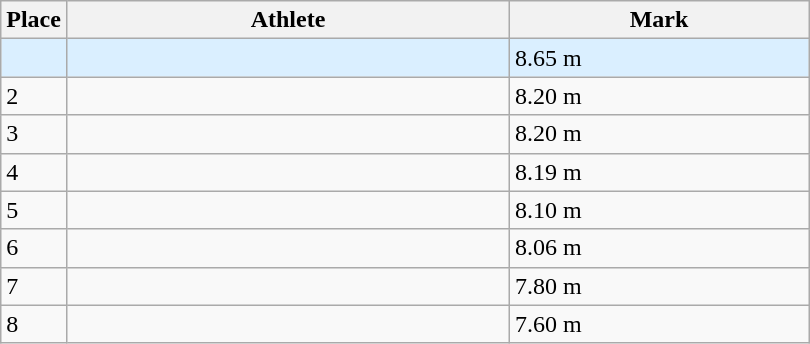<table class=wikitable>
<tr>
<th>Place</th>
<th style="width:18em">Athlete</th>
<th style="width:12em">Mark</th>
</tr>
<tr style="background:#daefff;">
<td></td>
<td></td>
<td>8.65 m    </td>
</tr>
<tr>
<td>2</td>
<td></td>
<td>8.20 m </td>
</tr>
<tr>
<td>3</td>
<td></td>
<td>8.20 m </td>
</tr>
<tr>
<td>4</td>
<td></td>
<td>8.19 m </td>
</tr>
<tr>
<td>5</td>
<td></td>
<td>8.10 m </td>
</tr>
<tr>
<td>6</td>
<td></td>
<td>8.06 m </td>
</tr>
<tr>
<td>7</td>
<td></td>
<td>7.80 m </td>
</tr>
<tr>
<td>8</td>
<td></td>
<td>7.60 m </td>
</tr>
</table>
